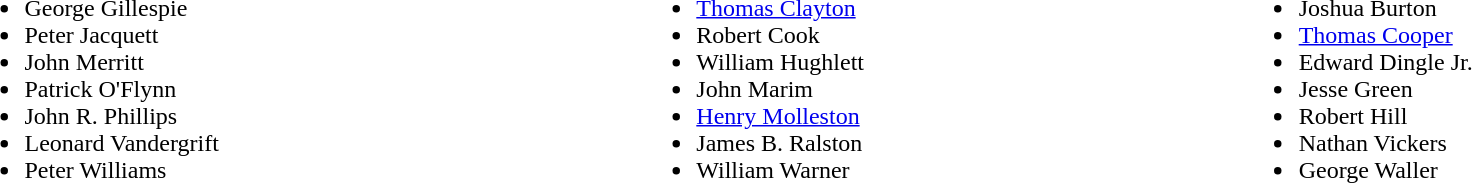<table width=100%>
<tr valign=top>
<td><br><ul><li>George Gillespie</li><li>Peter Jacquett</li><li>John Merritt</li><li>Patrick O'Flynn</li><li>John R. Phillips</li><li>Leonard Vandergrift</li><li>Peter Williams</li></ul></td>
<td><br><ul><li><a href='#'>Thomas Clayton</a></li><li>Robert Cook</li><li>William Hughlett</li><li>John Marim</li><li><a href='#'>Henry Molleston</a></li><li>James B. Ralston</li><li>William Warner</li></ul></td>
<td><br><ul><li>Joshua Burton</li><li><a href='#'>Thomas Cooper</a></li><li>Edward Dingle Jr.</li><li>Jesse Green</li><li>Robert Hill</li><li>Nathan Vickers</li><li>George Waller</li></ul></td>
</tr>
</table>
